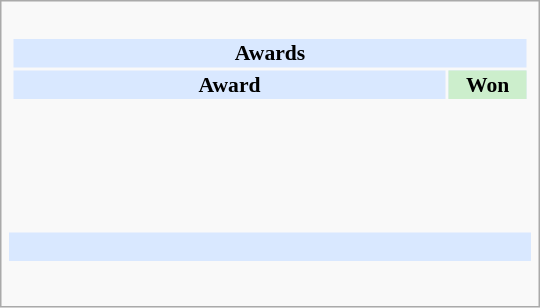<table class="infobox" style="width: 25em; text-align: left; font-size: 90%; vertical-align: middle;">
<tr>
<td colspan=3><br><table class="collapsible collapsed" style="width:100%;">
<tr>
<th colspan="3" style="background:#d9e8ff; text-align:center;">Awards</th>
</tr>
<tr style="background:#d9e8ff; text-align:center; text-align:center;">
<td><strong>Award</strong></td>
<td style="background:#cec; text-size:0.9em; width:50px;"><strong>Won</strong></td>
</tr>
<tr>
<td style="text-align:center;"><br></td>
<td></td>
</tr>
<tr>
<td style="text-align:center;"><br></td>
<td></td>
</tr>
<tr>
<td style="text-align:center;"><br></td>
<td></td>
</tr>
<tr>
<td style="text-align:center;"><br></td>
<td></td>
</tr>
</table>
</td>
</tr>
<tr style="background:#d9e8ff;">
<td style="text-align:center;" colspan="3"><br></td>
</tr>
<tr>
<td></td>
<td></td>
</tr>
<tr>
<td colspan="3" style="text-align:center;"><br></td>
</tr>
</table>
